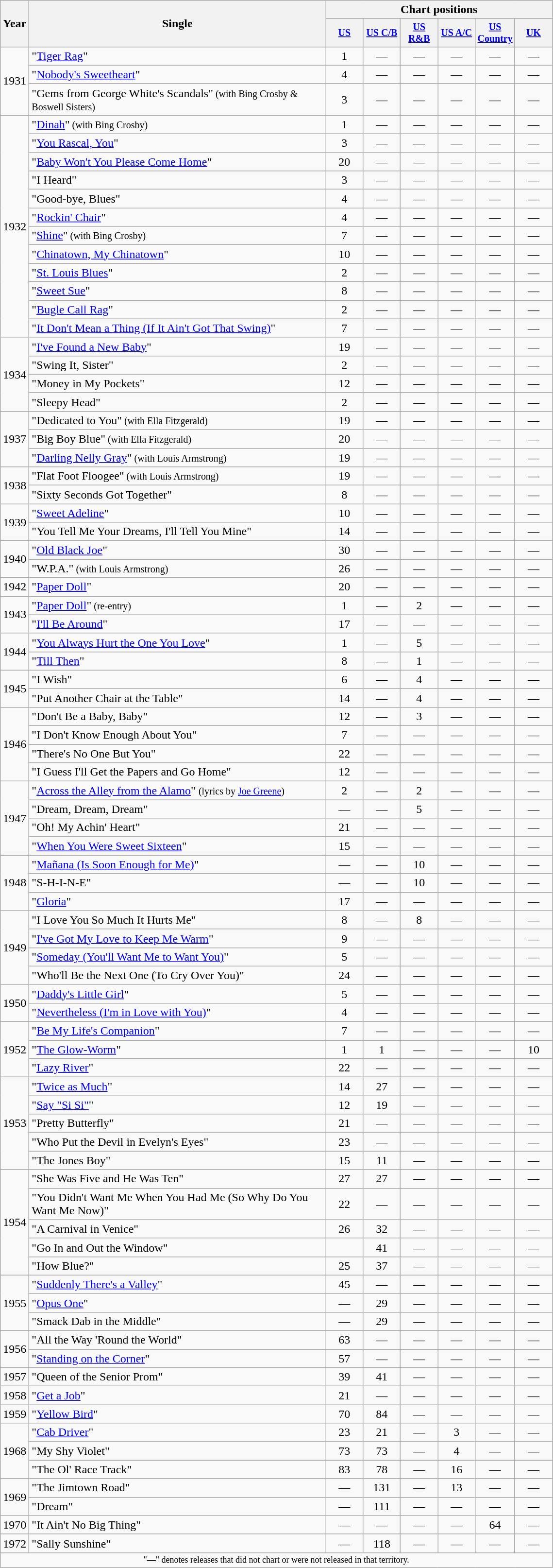<table class="wikitable" style="text-align:center;">
<tr>
<th rowspan="2">Year</th>
<th width="400" rowspan="2">Single</th>
<th colspan="6">Chart positions</th>
</tr>
<tr style="font-size:smaller;">
<th width="45"><a href='#'>US</a><br></th>
<th width="45"><a href='#'>US C/B</a><br></th>
<th width="45"><a href='#'>US R&B</a><br></th>
<th width="45"><a href='#'>US A/C</a><br></th>
<th width="45"><a href='#'>US Country</a><br></th>
<th width="45"><a href='#'>UK</a><br></th>
</tr>
<tr>
<td rowspan="3">1931</td>
<td align="left">"<a href='#'>Tiger Rag</a>"</td>
<td>1</td>
<td>—</td>
<td>—</td>
<td>—</td>
<td>—</td>
<td>—</td>
</tr>
<tr>
<td align="left">"<a href='#'>Nobody's Sweetheart</a>"</td>
<td>4</td>
<td>—</td>
<td>—</td>
<td>—</td>
<td>—</td>
<td>—</td>
</tr>
<tr>
<td align="left">"Gems from George White's Scandals"<small> (with Bing Crosby & Boswell Sisters)</small></td>
<td>3</td>
<td>—</td>
<td>—</td>
<td>—</td>
<td>—</td>
<td>—</td>
</tr>
<tr>
<td rowspan="12">1932</td>
<td align="left">"<a href='#'>Dinah</a>"<small> (with Bing Crosby)</small></td>
<td>1</td>
<td>—</td>
<td>—</td>
<td>—</td>
<td>—</td>
<td>—</td>
</tr>
<tr>
<td align="left">"<a href='#'>You Rascal, You</a>"</td>
<td>3</td>
<td>—</td>
<td>—</td>
<td>—</td>
<td>—</td>
<td>—</td>
</tr>
<tr>
<td align="left">"<a href='#'>Baby Won't You Please Come Home</a>"</td>
<td>20</td>
<td>—</td>
<td>—</td>
<td>—</td>
<td>—</td>
<td>—</td>
</tr>
<tr>
<td align="left">"I Heard"</td>
<td>3</td>
<td>—</td>
<td>—</td>
<td>—</td>
<td>—</td>
<td>—</td>
</tr>
<tr>
<td align="left">"Good-bye, Blues"</td>
<td>4</td>
<td>—</td>
<td>—</td>
<td>—</td>
<td>—</td>
<td>—</td>
</tr>
<tr>
<td align="left">"<a href='#'>Rockin' Chair</a>"</td>
<td>4</td>
<td>—</td>
<td>—</td>
<td>—</td>
<td>—</td>
<td>—</td>
</tr>
<tr>
<td align="left">"<a href='#'>Shine</a>"<small> (with Bing Crosby)</small></td>
<td>7</td>
<td>—</td>
<td>—</td>
<td>—</td>
<td>—</td>
<td>—</td>
</tr>
<tr>
<td align="left">"<a href='#'>Chinatown, My Chinatown</a>"</td>
<td>10</td>
<td>—</td>
<td>—</td>
<td>—</td>
<td>—</td>
<td>—</td>
</tr>
<tr>
<td align="left">"<a href='#'>St. Louis Blues</a>"</td>
<td>2</td>
<td>—</td>
<td>—</td>
<td>—</td>
<td>—</td>
<td>—</td>
</tr>
<tr>
<td align="left">"<a href='#'>Sweet Sue</a>"</td>
<td>8</td>
<td>—</td>
<td>—</td>
<td>—</td>
<td>—</td>
<td>—</td>
</tr>
<tr>
<td align="left">"<a href='#'>Bugle Call Rag</a>"</td>
<td>2</td>
<td>—</td>
<td>—</td>
<td>—</td>
<td>—</td>
<td>—</td>
</tr>
<tr>
<td align="left">"<a href='#'>It Don't Mean a Thing (If It Ain't Got That Swing)</a>"</td>
<td>7</td>
<td>—</td>
<td>—</td>
<td>—</td>
<td>—</td>
<td>—</td>
</tr>
<tr>
<td rowspan="4">1934</td>
<td align="left">"<a href='#'>I've Found a New Baby</a>"</td>
<td>19</td>
<td>—</td>
<td>—</td>
<td>—</td>
<td>—</td>
<td>—</td>
</tr>
<tr>
<td align="left">"Swing It, Sister"</td>
<td>2</td>
<td>—</td>
<td>—</td>
<td>—</td>
<td>—</td>
<td>—</td>
</tr>
<tr>
<td align="left">"Money in My Pockets"</td>
<td>12</td>
<td>—</td>
<td>—</td>
<td>—</td>
<td>—</td>
<td>—</td>
</tr>
<tr>
<td align="left">"Sleepy Head"</td>
<td>2</td>
<td>—</td>
<td>—</td>
<td>—</td>
<td>—</td>
<td>—</td>
</tr>
<tr>
<td rowspan="3">1937</td>
<td align="left">"Dedicated to You"<small> (with Ella Fitzgerald)</small></td>
<td>19</td>
<td>—</td>
<td>—</td>
<td>—</td>
<td>—</td>
<td>—</td>
</tr>
<tr>
<td align="left">"Big Boy Blue"<small> (with Ella Fitzgerald)</small></td>
<td>20</td>
<td>—</td>
<td>—</td>
<td>—</td>
<td>—</td>
<td>—</td>
</tr>
<tr>
<td align="left">"<a href='#'>Darling Nelly Gray</a>"<small> (with Louis Armstrong)</small></td>
<td>19</td>
<td>—</td>
<td>—</td>
<td>—</td>
<td>—</td>
<td>—</td>
</tr>
<tr>
<td rowspan="2">1938</td>
<td align="left">"Flat Foot Floogee"<small> (with Louis Armstrong)</small></td>
<td>19</td>
<td>—</td>
<td>—</td>
<td>—</td>
<td>—</td>
<td>—</td>
</tr>
<tr>
<td align="left">"Sixty Seconds Got Together"</td>
<td>8</td>
<td>—</td>
<td>—</td>
<td>—</td>
<td>—</td>
<td>—</td>
</tr>
<tr>
<td rowspan="2">1939</td>
<td align="left">"<a href='#'>Sweet Adeline</a>"</td>
<td>10</td>
<td>—</td>
<td>—</td>
<td>—</td>
<td>—</td>
<td>—</td>
</tr>
<tr>
<td align="left">"You Tell Me Your Dreams, I'll Tell You Mine"</td>
<td>14</td>
<td>—</td>
<td>—</td>
<td>—</td>
<td>—</td>
<td>—</td>
</tr>
<tr>
<td rowspan="2">1940</td>
<td align="left">"<a href='#'>Old Black Joe</a>"</td>
<td>30</td>
<td>—</td>
<td>—</td>
<td>—</td>
<td>—</td>
<td>—</td>
</tr>
<tr>
<td align="left">"W.P.A."<small> (with Louis Armstrong)</small></td>
<td>26</td>
<td>—</td>
<td>—</td>
<td>—</td>
<td>—</td>
<td>—</td>
</tr>
<tr>
<td>1942</td>
<td align="left">"<a href='#'>Paper Doll</a>"</td>
<td>20</td>
<td>—</td>
<td>—</td>
<td>—</td>
<td>—</td>
<td>—</td>
</tr>
<tr>
<td rowspan="2">1943</td>
<td align="left">"<a href='#'>Paper Doll</a>"<small> (re-entry)</small></td>
<td>1</td>
<td>—</td>
<td>2</td>
<td>—</td>
<td>—</td>
<td>—</td>
</tr>
<tr>
<td align="left">"<a href='#'>I'll Be Around</a>"</td>
<td>17</td>
<td>—</td>
<td>—</td>
<td>—</td>
<td>—</td>
<td>—</td>
</tr>
<tr>
<td rowspan="2">1944</td>
<td align="left">"<a href='#'>You Always Hurt the One You Love</a>"</td>
<td>1</td>
<td>—</td>
<td>5</td>
<td>—</td>
<td>—</td>
<td>—</td>
</tr>
<tr>
<td align="left">"<a href='#'>Till Then</a>"</td>
<td>8</td>
<td>—</td>
<td>1</td>
<td>—</td>
<td>—</td>
<td>—</td>
</tr>
<tr>
<td rowspan="2">1945</td>
<td align="left">"I Wish"</td>
<td>6</td>
<td>—</td>
<td>4</td>
<td>—</td>
<td>—</td>
<td>—</td>
</tr>
<tr>
<td align="left">"Put Another Chair at the Table"</td>
<td>14</td>
<td>—</td>
<td>4</td>
<td>—</td>
<td>—</td>
<td>—</td>
</tr>
<tr>
<td rowspan="4">1946</td>
<td align="left">"Don't Be a Baby, Baby"</td>
<td>12</td>
<td>—</td>
<td>3</td>
<td>—</td>
<td>—</td>
<td>—</td>
</tr>
<tr>
<td align="left">"I Don't Know Enough About You"</td>
<td>7</td>
<td>—</td>
<td>—</td>
<td>—</td>
<td>—</td>
<td>—</td>
</tr>
<tr>
<td align="left">"There's No One But You"</td>
<td>22</td>
<td>—</td>
<td>—</td>
<td>—</td>
<td>—</td>
<td>—</td>
</tr>
<tr>
<td align="left">"I Guess I'll Get the Papers and Go Home"</td>
<td>12</td>
<td>—</td>
<td>—</td>
<td>—</td>
<td>—</td>
<td>—</td>
</tr>
<tr>
<td rowspan="4">1947</td>
<td align="left">"<a href='#'>Across the Alley from the Alamo</a>" <small> (lyrics by <a href='#'>Joe Greene</a>)</small></td>
<td>2</td>
<td>—</td>
<td>2</td>
<td>—</td>
<td>—</td>
<td>—</td>
</tr>
<tr>
<td align="left">"Dream, Dream, Dream"</td>
<td>—</td>
<td>—</td>
<td>5</td>
<td>—</td>
<td>—</td>
<td>—</td>
</tr>
<tr>
<td align="left">"Oh! My Achin' Heart"</td>
<td>21</td>
<td>—</td>
<td>—</td>
<td>—</td>
<td>—</td>
<td>—</td>
</tr>
<tr>
<td align="left">"<a href='#'>When You Were Sweet Sixteen</a>"</td>
<td>15</td>
<td>—</td>
<td>—</td>
<td>—</td>
<td>—</td>
<td>—</td>
</tr>
<tr>
<td rowspan="3">1948</td>
<td align="left">"<a href='#'>Mañana (Is Soon Enough for Me)</a>"</td>
<td>—</td>
<td>—</td>
<td>10</td>
<td>—</td>
<td>—</td>
<td>—</td>
</tr>
<tr>
<td align="left">"S-H-I-N-E"</td>
<td>—</td>
<td>—</td>
<td>10</td>
<td>—</td>
<td>—</td>
<td>—</td>
</tr>
<tr>
<td align="left">"<a href='#'>Gloria</a>"</td>
<td>17</td>
<td>—</td>
<td>—</td>
<td>—</td>
<td>—</td>
<td>—</td>
</tr>
<tr>
<td rowspan="4">1949</td>
<td align="left">"I Love You So Much It Hurts Me"</td>
<td>8</td>
<td>—</td>
<td>8</td>
<td>—</td>
<td>—</td>
<td>—</td>
</tr>
<tr>
<td align="left">"<a href='#'>I've Got My Love to Keep Me Warm</a>"</td>
<td>9</td>
<td>—</td>
<td>—</td>
<td>—</td>
<td>—</td>
<td>—</td>
</tr>
<tr>
<td align="left">"<a href='#'>Someday (You'll Want Me to Want You)</a>"</td>
<td>5</td>
<td>—</td>
<td>—</td>
<td>—</td>
<td>—</td>
<td>—</td>
</tr>
<tr>
<td align="left">"Who'll Be the Next One (To Cry Over You)"</td>
<td>24</td>
<td>—</td>
<td>—</td>
<td>—</td>
<td>—</td>
<td>—</td>
</tr>
<tr>
<td rowspan="2">1950</td>
<td align="left">"<a href='#'>Daddy's Little Girl</a>"</td>
<td>5</td>
<td>—</td>
<td>—</td>
<td>—</td>
<td>—</td>
<td>—</td>
</tr>
<tr>
<td align="left">"<a href='#'>Nevertheless (I'm in Love with You)</a>"</td>
<td>4</td>
<td>—</td>
<td>—</td>
<td>—</td>
<td>—</td>
<td>—</td>
</tr>
<tr>
<td rowspan="3">1952</td>
<td align="left">"<a href='#'>Be My Life's Companion</a>"</td>
<td>7</td>
<td>—</td>
<td>—</td>
<td>—</td>
<td>—</td>
<td>—</td>
</tr>
<tr>
<td align="left">"<a href='#'>The Glow-Worm</a>"</td>
<td>1</td>
<td>1</td>
<td>—</td>
<td>—</td>
<td>—</td>
<td>10</td>
</tr>
<tr>
<td align="left">"<a href='#'>Lazy River</a>"</td>
<td>22</td>
<td>—</td>
<td>—</td>
<td>—</td>
<td>—</td>
<td>—</td>
</tr>
<tr>
<td rowspan="5">1953</td>
<td align="left">"<a href='#'>Twice as Much</a>"</td>
<td>14</td>
<td>27</td>
<td>—</td>
<td>—</td>
<td>—</td>
<td>—</td>
</tr>
<tr>
<td align="left">"<a href='#'>Say "Si Si"</a>"</td>
<td>12</td>
<td>19</td>
<td>—</td>
<td>—</td>
<td>—</td>
<td>—</td>
</tr>
<tr>
<td align="left">"Pretty Butterfly"</td>
<td>21</td>
<td>—</td>
<td>—</td>
<td>—</td>
<td>—</td>
<td>—</td>
</tr>
<tr>
<td align="left">"Who Put the Devil in Evelyn's Eyes"</td>
<td>23</td>
<td>—</td>
<td>—</td>
<td>—</td>
<td>—</td>
<td>—</td>
</tr>
<tr>
<td align="left">"The Jones Boy"</td>
<td>15</td>
<td>11</td>
<td>—</td>
<td>—</td>
<td>—</td>
<td>—</td>
</tr>
<tr>
<td rowspan="5">1954</td>
<td align="left">"She Was Five and He Was Ten"</td>
<td>27</td>
<td>27</td>
<td>—</td>
<td>—</td>
<td>—</td>
<td>—</td>
</tr>
<tr>
<td align="left">"You Didn't Want Me When You Had Me (So Why Do You Want Me Now)"</td>
<td>22</td>
<td>—</td>
<td>—</td>
<td>—</td>
<td>—</td>
<td>—</td>
</tr>
<tr>
<td align="left">"A Carnival in Venice"</td>
<td>26</td>
<td>32</td>
<td>—</td>
<td>—</td>
<td>—</td>
<td>—</td>
</tr>
<tr>
<td align="left">"Go In and Out the Window"</td>
<td></td>
<td>41</td>
<td>—</td>
<td>—</td>
<td>—</td>
<td>—</td>
</tr>
<tr>
<td align="left">"How Blue?"</td>
<td>25</td>
<td>37</td>
<td>—</td>
<td>—</td>
<td>—</td>
<td>—</td>
</tr>
<tr>
<td rowspan="3">1955</td>
<td align="left">"<a href='#'>Suddenly There's a Valley</a>"</td>
<td>45</td>
<td>—</td>
<td>—</td>
<td>—</td>
<td>—</td>
<td>—</td>
</tr>
<tr>
<td align="left">"<a href='#'>Opus One</a>"</td>
<td>—</td>
<td>29</td>
<td>—</td>
<td>—</td>
<td>—</td>
<td>—</td>
</tr>
<tr>
<td align="left">"Smack Dab in the Middle"</td>
<td>—</td>
<td>29</td>
<td>—</td>
<td>—</td>
<td>—</td>
<td>—</td>
</tr>
<tr>
<td rowspan="2">1956</td>
<td align="left">"All the Way 'Round the World"</td>
<td>63</td>
<td>—</td>
<td>—</td>
<td>—</td>
<td>—</td>
<td>—</td>
</tr>
<tr>
<td align="left">"<a href='#'>Standing on the Corner</a>"</td>
<td>57</td>
<td>—</td>
<td>—</td>
<td>—</td>
<td>—</td>
<td>—</td>
</tr>
<tr>
<td>1957</td>
<td align="left">"Queen of the Senior Prom"</td>
<td>39</td>
<td>41</td>
<td>—</td>
<td>—</td>
<td>—</td>
<td>—</td>
</tr>
<tr>
<td>1958</td>
<td align="left">"<a href='#'>Get a Job</a>"</td>
<td>21</td>
<td>—</td>
<td>—</td>
<td>—</td>
<td>—</td>
<td>—</td>
</tr>
<tr>
<td>1959</td>
<td align="left">"<a href='#'>Yellow Bird</a>"</td>
<td>70</td>
<td>84</td>
<td>—</td>
<td>—</td>
<td>—</td>
<td>—</td>
</tr>
<tr>
<td rowspan="3">1968</td>
<td align="left">"<a href='#'>Cab Driver</a>"</td>
<td>23</td>
<td>21</td>
<td>—</td>
<td>3</td>
<td>—</td>
<td>—</td>
</tr>
<tr>
<td align="left">"My Shy Violet"</td>
<td>73</td>
<td>73</td>
<td>—</td>
<td>4</td>
<td>—</td>
<td>—</td>
</tr>
<tr>
<td align="left">"The Ol' Race Track"</td>
<td>83</td>
<td>78</td>
<td>—</td>
<td>16</td>
<td>—</td>
<td>—</td>
</tr>
<tr>
<td rowspan="2">1969</td>
<td align="left">"The Jimtown Road"</td>
<td>—</td>
<td>131</td>
<td>—</td>
<td>13</td>
<td>—</td>
<td>—</td>
</tr>
<tr>
<td align="left">"Dream"</td>
<td>—</td>
<td>111</td>
<td>—</td>
<td>—</td>
<td>—</td>
<td>—</td>
</tr>
<tr>
<td>1970</td>
<td align="left">"It Ain't No Big Thing"</td>
<td>—</td>
<td>—</td>
<td>—</td>
<td>—</td>
<td>64</td>
<td>—</td>
</tr>
<tr>
<td>1972</td>
<td align="left">"Sally Sunshine"</td>
<td>—</td>
<td>118</td>
<td>—</td>
<td>—</td>
<td>—</td>
<td>—</td>
</tr>
<tr>
<td colspan="8" style="text-align:center; font-size:9pt;">"—" denotes releases that did not chart or were not released in that territory.</td>
</tr>
</table>
